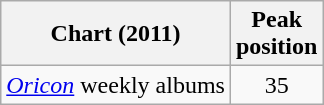<table class="wikitable">
<tr>
<th>Chart (2011)</th>
<th>Peak<br>position</th>
</tr>
<tr>
<td><em><a href='#'>Oricon</a></em> weekly albums</td>
<td align="center">35</td>
</tr>
</table>
